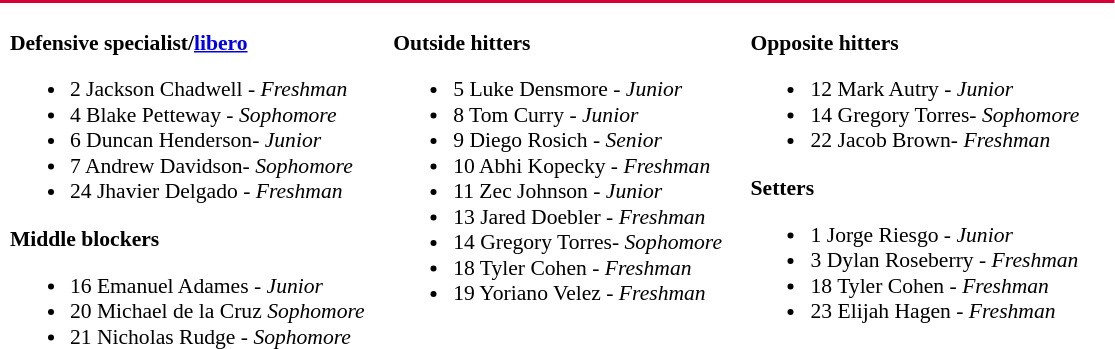<table class="toccolours" style="border-collapse:collapse; font-size:90%;">
<tr>
<td colspan="7" style=background:#D60036;color:#FFFFFF; border: 2px solid #FFC72C;></td>
</tr>
<tr>
</tr>
<tr>
<td width="03"> </td>
<td valign="top"><br><strong>Defensive specialist/<a href='#'>libero</a></strong><ul><li>2 Jackson Chadwell - <em>Freshman</em></li><li>4 Blake Petteway - <em>Sophomore</em></li><li>6 Duncan Henderson- <em>Junior</em></li><li>7 Andrew Davidson- <em>Sophomore</em></li><li>24 Jhavier Delgado - <em>Freshman</em></li></ul><strong>Middle blockers</strong><ul><li>16 Emanuel Adames - <em>Junior</em></li><li>20 Michael de la Cruz <em>Sophomore</em></li><li>21 Nicholas Rudge - <em>Sophomore</em></li></ul></td>
<td width="15"> </td>
<td valign="top"><br><strong>Outside hitters</strong><ul><li>5 Luke Densmore - <em>Junior</em></li><li>8 Tom Curry - <em>Junior</em></li><li>9 Diego Rosich - <em>Senior</em></li><li>10 Abhi Kopecky - <em>Freshman</em></li><li>11 Zec Johnson - <em>Junior</em></li><li>13 Jared Doebler - <em>Freshman</em></li><li>14 Gregory Torres- <em>Sophomore</em></li><li>18 Tyler Cohen - <em> Freshman</em></li><li>19 Yoriano Velez - <em>Freshman</em></li></ul></td>
<td width="15"> </td>
<td valign="top"><br><strong>Opposite hitters</strong><ul><li>12 Mark Autry - <em>Junior</em></li><li>14 Gregory Torres- <em>Sophomore</em></li><li>22 Jacob Brown- <em>Freshman</em></li></ul><strong>Setters</strong><ul><li>1 Jorge Riesgo - <em>Junior</em></li><li>3 Dylan Roseberry - <em>Freshman</em></li><li>18 Tyler Cohen - <em> Freshman</em></li><li>23 Elijah Hagen - <em>Freshman</em></li></ul></td>
<td width="20"> </td>
</tr>
</table>
